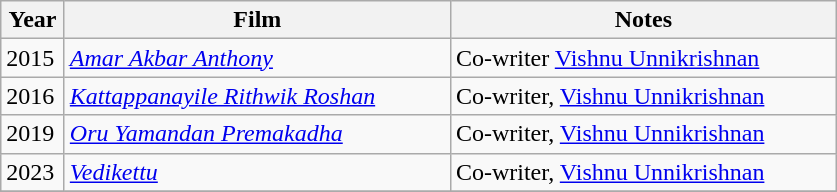<table class="wikitable sortable">
<tr>
<th style="width:35px;">Year</th>
<th style="width:250px;">Film</th>
<th style="text-align:center; width:250px;" class="unsortable">Notes</th>
</tr>
<tr>
<td>2015</td>
<td><em><a href='#'>Amar Akbar Anthony</a></em></td>
<td>Co-writer <a href='#'>Vishnu Unnikrishnan</a></td>
</tr>
<tr>
<td>2016</td>
<td><em><a href='#'>Kattappanayile Rithwik Roshan</a></em></td>
<td>Co-writer, <a href='#'>Vishnu Unnikrishnan</a></td>
</tr>
<tr>
<td>2019</td>
<td><em> <a href='#'>Oru Yamandan Premakadha</a> </em></td>
<td>Co-writer, <a href='#'>Vishnu Unnikrishnan</a></td>
</tr>
<tr>
<td>2023</td>
<td><em><a href='#'>Vedikettu</a></em></td>
<td>Co-writer, <a href='#'>Vishnu Unnikrishnan</a></td>
</tr>
<tr>
</tr>
</table>
